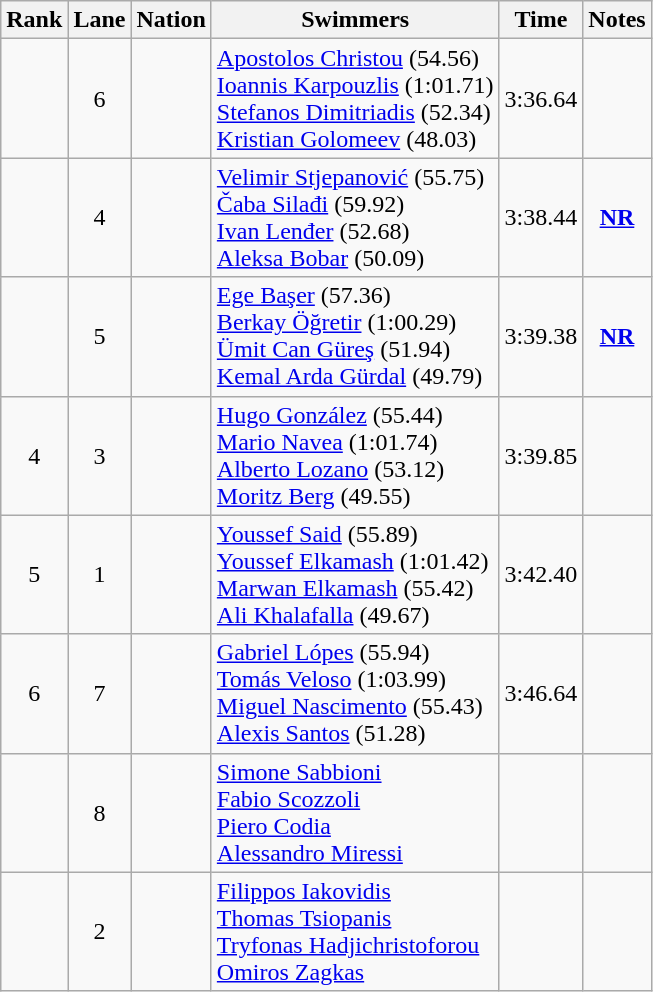<table class="wikitable sortable" style="text-align:center">
<tr>
<th>Rank</th>
<th>Lane</th>
<th>Nation</th>
<th>Swimmers</th>
<th>Time</th>
<th>Notes</th>
</tr>
<tr>
<td></td>
<td>6</td>
<td align="left"></td>
<td align="left"><a href='#'>Apostolos Christou</a> (54.56)<br><a href='#'>Ioannis Karpouzlis</a> (1:01.71)<br><a href='#'>Stefanos Dimitriadis</a> (52.34)<br><a href='#'>Kristian Golomeev</a> (48.03)</td>
<td>3:36.64</td>
<td></td>
</tr>
<tr>
<td></td>
<td>4</td>
<td align="left"></td>
<td align="left"><a href='#'>Velimir Stjepanović</a> (55.75)<br><a href='#'>Čaba Silađi</a> (59.92)<br><a href='#'>Ivan Lenđer</a> (52.68)<br><a href='#'>Aleksa Bobar</a> (50.09)</td>
<td>3:38.44</td>
<td><strong><a href='#'>NR</a></strong></td>
</tr>
<tr>
<td></td>
<td>5</td>
<td align="left"></td>
<td align="left"><a href='#'>Ege Başer</a> (57.36)<br><a href='#'>Berkay Öğretir</a> (1:00.29)<br><a href='#'>Ümit Can Güreş</a> (51.94)<br><a href='#'>Kemal Arda Gürdal</a> (49.79)</td>
<td>3:39.38</td>
<td><strong><a href='#'>NR</a></strong></td>
</tr>
<tr>
<td>4</td>
<td>3</td>
<td align="left"></td>
<td align="left"><a href='#'>Hugo González</a> (55.44)<br><a href='#'>Mario Navea</a> (1:01.74)<br><a href='#'>Alberto Lozano</a> (53.12)<br><a href='#'>Moritz Berg</a> (49.55)</td>
<td>3:39.85</td>
<td></td>
</tr>
<tr>
<td>5</td>
<td>1</td>
<td align="left"></td>
<td align="left"><a href='#'>Youssef Said</a> (55.89)<br><a href='#'>Youssef Elkamash</a> (1:01.42)<br><a href='#'>Marwan Elkamash</a> (55.42)<br><a href='#'>Ali Khalafalla</a> (49.67)</td>
<td>3:42.40</td>
<td></td>
</tr>
<tr>
<td>6</td>
<td>7</td>
<td align="left"></td>
<td align="left"><a href='#'>Gabriel Lópes</a> (55.94)<br><a href='#'>Tomás Veloso</a> (1:03.99)<br><a href='#'>Miguel Nascimento</a> (55.43)<br><a href='#'>Alexis Santos</a> (51.28)</td>
<td>3:46.64</td>
<td></td>
</tr>
<tr>
<td></td>
<td>8</td>
<td align="left"></td>
<td align="left"><a href='#'>Simone Sabbioni</a><br><a href='#'>Fabio Scozzoli</a><br><a href='#'>Piero Codia</a><br><a href='#'>Alessandro Miressi</a></td>
<td></td>
<td></td>
</tr>
<tr>
<td></td>
<td>2</td>
<td align="left"></td>
<td align="left"><a href='#'>Filippos Iakovidis</a><br><a href='#'>Thomas Tsiopanis</a><br><a href='#'>Tryfonas Hadjichristoforou</a><br><a href='#'>Omiros Zagkas</a></td>
<td></td>
<td></td>
</tr>
</table>
